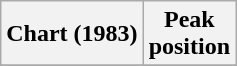<table class="wikitable sortable plainrowheaders" style="text-align:center">
<tr>
<th>Chart (1983)</th>
<th>Peak<br>position</th>
</tr>
<tr>
</tr>
</table>
